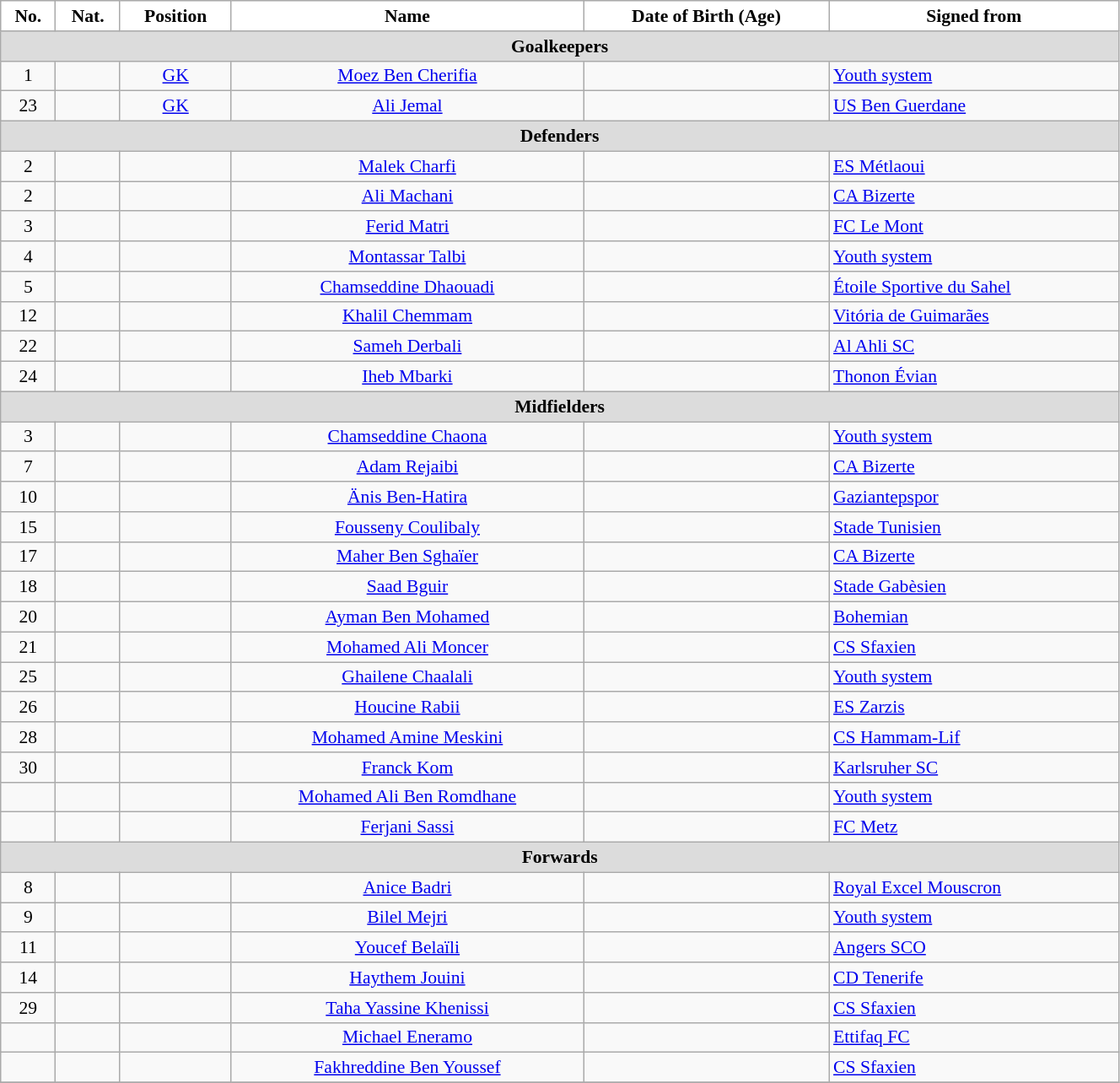<table class="wikitable" style="text-align:center; font-size:90%; width:70%">
<tr>
<th style="background:white; color:black; text-align:center;">No.</th>
<th style="background:white; color:black; text-align:center;">Nat.</th>
<th style="background:white; color:black; text-align:center;">Position</th>
<th style="background:white; color:black; text-align:center;">Name</th>
<th style="background:white; color:black; text-align:center;">Date of Birth (Age)</th>
<th style="background:white; color:black; text-align:center;">Signed from</th>
</tr>
<tr>
<th colspan=10 style="background:#DCDCDC; text-align:center;">Goalkeepers</th>
</tr>
<tr>
<td>1</td>
<td></td>
<td><a href='#'>GK</a></td>
<td><a href='#'>Moez Ben Cherifia</a></td>
<td></td>
<td style="text-align:left"> <a href='#'>Youth system</a></td>
</tr>
<tr>
<td>23</td>
<td></td>
<td><a href='#'>GK</a></td>
<td><a href='#'>Ali Jemal</a></td>
<td></td>
<td style="text-align:left"> <a href='#'>US Ben Guerdane</a></td>
</tr>
<tr>
<th colspan=10 style="background:#DCDCDC; text-align:center;">Defenders</th>
</tr>
<tr>
<td>2</td>
<td></td>
<td></td>
<td><a href='#'>Malek Charfi</a></td>
<td></td>
<td style="text-align:left"> <a href='#'>ES Métlaoui</a></td>
</tr>
<tr>
<td>2</td>
<td></td>
<td></td>
<td><a href='#'>Ali Machani</a></td>
<td></td>
<td style="text-align:left"> <a href='#'>CA Bizerte</a></td>
</tr>
<tr>
<td>3</td>
<td></td>
<td></td>
<td><a href='#'>Ferid Matri</a></td>
<td></td>
<td style="text-align:left"> <a href='#'>FC Le Mont</a></td>
</tr>
<tr>
<td>4</td>
<td></td>
<td></td>
<td><a href='#'>Montassar Talbi</a></td>
<td></td>
<td style="text-align:left"> <a href='#'>Youth system</a></td>
</tr>
<tr>
<td>5</td>
<td></td>
<td></td>
<td><a href='#'>Chamseddine Dhaouadi</a></td>
<td></td>
<td style="text-align:left"> <a href='#'>Étoile Sportive du Sahel</a></td>
</tr>
<tr>
<td>12</td>
<td></td>
<td></td>
<td><a href='#'>Khalil Chemmam</a></td>
<td></td>
<td style="text-align:left"> <a href='#'>Vitória de Guimarães</a></td>
</tr>
<tr>
<td>22</td>
<td></td>
<td></td>
<td><a href='#'>Sameh Derbali</a></td>
<td></td>
<td style="text-align:left"> <a href='#'>Al Ahli SC</a></td>
</tr>
<tr>
<td>24</td>
<td></td>
<td></td>
<td><a href='#'>Iheb Mbarki</a></td>
<td></td>
<td style="text-align:left"> <a href='#'>Thonon Évian</a></td>
</tr>
<tr>
<th colspan=10 style="background:#DCDCDC; text-align:center;">Midfielders</th>
</tr>
<tr>
<td>3</td>
<td></td>
<td></td>
<td><a href='#'>Chamseddine Chaona</a></td>
<td></td>
<td style="text-align:left"> <a href='#'>Youth system</a></td>
</tr>
<tr>
<td>7</td>
<td></td>
<td></td>
<td><a href='#'>Adam Rejaibi</a></td>
<td></td>
<td style="text-align:left"> <a href='#'>CA Bizerte</a></td>
</tr>
<tr>
<td>10</td>
<td></td>
<td></td>
<td><a href='#'>Änis Ben-Hatira</a></td>
<td></td>
<td style="text-align:left"> <a href='#'>Gaziantepspor</a></td>
</tr>
<tr>
<td>15</td>
<td></td>
<td></td>
<td><a href='#'>Fousseny Coulibaly</a></td>
<td></td>
<td style="text-align:left"> <a href='#'>Stade Tunisien</a></td>
</tr>
<tr>
<td>17</td>
<td></td>
<td></td>
<td><a href='#'>Maher Ben Sghaïer</a></td>
<td></td>
<td style="text-align:left"> <a href='#'>CA Bizerte</a></td>
</tr>
<tr>
<td>18</td>
<td></td>
<td></td>
<td><a href='#'>Saad Bguir</a></td>
<td></td>
<td style="text-align:left"> <a href='#'>Stade Gabèsien</a></td>
</tr>
<tr>
<td>20</td>
<td></td>
<td></td>
<td><a href='#'>Ayman Ben Mohamed</a></td>
<td></td>
<td style="text-align:left"> <a href='#'>Bohemian</a></td>
</tr>
<tr>
<td>21</td>
<td></td>
<td></td>
<td><a href='#'>Mohamed Ali Moncer</a></td>
<td></td>
<td style="text-align:left"> <a href='#'>CS Sfaxien</a></td>
</tr>
<tr>
<td>25</td>
<td></td>
<td></td>
<td><a href='#'>Ghailene Chaalali</a></td>
<td></td>
<td style="text-align:left"> <a href='#'>Youth system</a></td>
</tr>
<tr>
<td>26</td>
<td></td>
<td></td>
<td><a href='#'>Houcine Rabii</a></td>
<td></td>
<td style="text-align:left"> <a href='#'>ES Zarzis</a></td>
</tr>
<tr>
<td>28</td>
<td></td>
<td></td>
<td><a href='#'>Mohamed Amine Meskini</a></td>
<td></td>
<td style="text-align:left"> <a href='#'>CS Hammam-Lif</a></td>
</tr>
<tr>
<td>30</td>
<td></td>
<td></td>
<td><a href='#'>Franck Kom</a></td>
<td></td>
<td style="text-align:left"> <a href='#'>Karlsruher SC</a></td>
</tr>
<tr>
<td></td>
<td></td>
<td></td>
<td><a href='#'>Mohamed Ali Ben Romdhane</a></td>
<td></td>
<td style="text-align:left"> <a href='#'>Youth system</a></td>
</tr>
<tr>
<td></td>
<td></td>
<td></td>
<td><a href='#'>Ferjani Sassi</a></td>
<td></td>
<td style="text-align:left"> <a href='#'>FC Metz</a></td>
</tr>
<tr>
<th colspan=10 style="background:#DCDCDC; text-align:center;">Forwards</th>
</tr>
<tr>
<td>8</td>
<td></td>
<td></td>
<td><a href='#'>Anice Badri</a></td>
<td></td>
<td style="text-align:left"> <a href='#'>Royal Excel Mouscron</a></td>
</tr>
<tr>
<td>9</td>
<td></td>
<td></td>
<td><a href='#'>Bilel Mejri</a></td>
<td></td>
<td style="text-align:left"> <a href='#'>Youth system</a></td>
</tr>
<tr>
<td>11</td>
<td></td>
<td></td>
<td><a href='#'>Youcef Belaïli</a></td>
<td></td>
<td style="text-align:left"> <a href='#'>Angers SCO</a></td>
</tr>
<tr>
<td>14</td>
<td></td>
<td></td>
<td><a href='#'>Haythem Jouini</a></td>
<td></td>
<td style="text-align:left"> <a href='#'>CD Tenerife</a></td>
</tr>
<tr>
<td>29</td>
<td></td>
<td></td>
<td><a href='#'>Taha Yassine Khenissi</a></td>
<td></td>
<td style="text-align:left"> <a href='#'>CS Sfaxien</a></td>
</tr>
<tr>
<td></td>
<td></td>
<td></td>
<td><a href='#'>Michael Eneramo</a></td>
<td></td>
<td style="text-align:left"> <a href='#'>Ettifaq FC</a></td>
</tr>
<tr>
<td></td>
<td></td>
<td></td>
<td><a href='#'>Fakhreddine Ben Youssef</a></td>
<td></td>
<td style="text-align:left"> <a href='#'>CS Sfaxien</a></td>
</tr>
<tr>
</tr>
</table>
